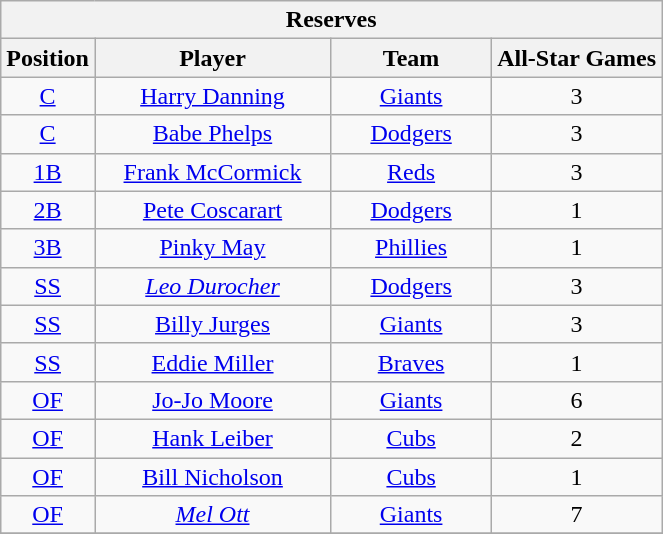<table class="wikitable" style="font-size: 100%; text-align:right;">
<tr>
<th colspan="4">Reserves</th>
</tr>
<tr>
<th>Position</th>
<th width="150">Player</th>
<th width="100">Team</th>
<th>All-Star Games</th>
</tr>
<tr>
<td align="center"><a href='#'>C</a></td>
<td align="center"><a href='#'>Harry Danning</a></td>
<td align="center"><a href='#'>Giants</a></td>
<td align="center">3</td>
</tr>
<tr>
<td align="center"><a href='#'>C</a></td>
<td align="center"><a href='#'>Babe Phelps</a></td>
<td align="center"><a href='#'>Dodgers</a></td>
<td align="center">3</td>
</tr>
<tr>
<td align="center"><a href='#'>1B</a></td>
<td align="center"><a href='#'>Frank McCormick</a></td>
<td align="center"><a href='#'>Reds</a></td>
<td align="center">3</td>
</tr>
<tr>
<td align="center"><a href='#'>2B</a></td>
<td align="center"><a href='#'>Pete Coscarart</a></td>
<td align="center"><a href='#'>Dodgers</a></td>
<td align="center">1</td>
</tr>
<tr>
<td align="center"><a href='#'>3B</a></td>
<td align="center"><a href='#'>Pinky May</a></td>
<td align="center"><a href='#'>Phillies</a></td>
<td align="center">1</td>
</tr>
<tr>
<td align="center"><a href='#'>SS</a></td>
<td align="center"><em><a href='#'>Leo Durocher</a></em></td>
<td align="center"><a href='#'>Dodgers</a></td>
<td align="center">3</td>
</tr>
<tr>
<td align="center"><a href='#'>SS</a></td>
<td align="center"><a href='#'>Billy Jurges</a></td>
<td align="center"><a href='#'>Giants</a></td>
<td align="center">3</td>
</tr>
<tr>
<td align="center"><a href='#'>SS</a></td>
<td align="center"><a href='#'>Eddie Miller</a></td>
<td align="center"><a href='#'>Braves</a></td>
<td align="center">1</td>
</tr>
<tr>
<td align="center"><a href='#'>OF</a></td>
<td align="center"><a href='#'>Jo-Jo Moore</a></td>
<td align="center"><a href='#'>Giants</a></td>
<td align="center">6</td>
</tr>
<tr>
<td align="center"><a href='#'>OF</a></td>
<td align="center"><a href='#'>Hank Leiber</a></td>
<td align="center"><a href='#'>Cubs</a></td>
<td align="center">2</td>
</tr>
<tr>
<td align="center"><a href='#'>OF</a></td>
<td align="center"><a href='#'>Bill Nicholson</a></td>
<td align="center"><a href='#'>Cubs</a></td>
<td align="center">1</td>
</tr>
<tr>
<td align="center"><a href='#'>OF</a></td>
<td align="center"><em><a href='#'>Mel Ott</a></em></td>
<td align="center"><a href='#'>Giants</a></td>
<td align="center">7</td>
</tr>
<tr>
</tr>
</table>
